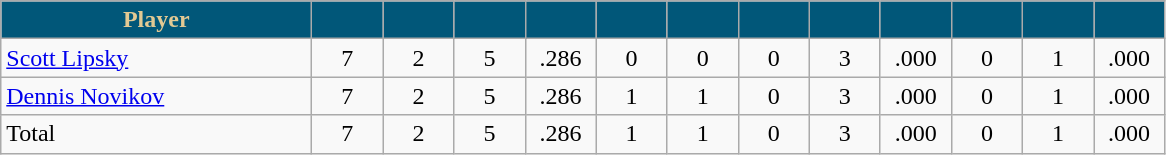<table class="wikitable" style="text-align:center">
<tr>
<th style="background:#015779; color:#E2C993" width="200px">Player</th>
<th style="background:#015779; color:#E2C993" width="40px"></th>
<th style="background:#015779; color:#E2C993" width="40px"></th>
<th style="background:#015779; color:#E2C993" width="40px"></th>
<th style="background:#015779; color:#E2C993" width="40px"></th>
<th style="background:#015779; color:#E2C993" width="40px"></th>
<th style="background:#015779; color:#E2C993" width="40px"></th>
<th style="background:#015779; color:#E2C993" width="40px"></th>
<th style="background:#015779; color:#E2C993" width="40px"></th>
<th style="background:#015779; color:#E2C993" width="40px"></th>
<th style="background:#015779; color:#E2C993" width="40px"></th>
<th style="background:#015779; color:#E2C993" width="40px"></th>
<th style="background:#015779; color:#E2C993" width="40px"></th>
</tr>
<tr>
<td style="text-align:left"><a href='#'>Scott Lipsky</a></td>
<td>7</td>
<td>2</td>
<td>5</td>
<td>.286</td>
<td>0</td>
<td>0</td>
<td>0</td>
<td>3</td>
<td>.000</td>
<td>0</td>
<td>1</td>
<td>.000</td>
</tr>
<tr>
<td style="text-align:left"><a href='#'>Dennis Novikov</a></td>
<td>7</td>
<td>2</td>
<td>5</td>
<td>.286</td>
<td>1</td>
<td>1</td>
<td>0</td>
<td>3</td>
<td>.000</td>
<td>0</td>
<td>1</td>
<td>.000</td>
</tr>
<tr>
<td style="text-align:left">Total</td>
<td>7</td>
<td>2</td>
<td>5</td>
<td>.286</td>
<td>1</td>
<td>1</td>
<td>0</td>
<td>3</td>
<td>.000</td>
<td>0</td>
<td>1</td>
<td>.000</td>
</tr>
</table>
